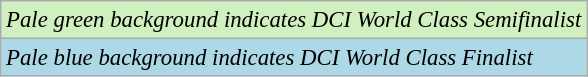<table class="wikitable" style="font-size:95%;">
<tr>
<td style="background-color:#d0f0c0"><em>Pale green background indicates DCI World Class Semifinalist</em></td>
</tr>
<tr>
<td style="background-color:#add8e6"><em>Pale blue background indicates DCI World Class Finalist</em></td>
</tr>
</table>
